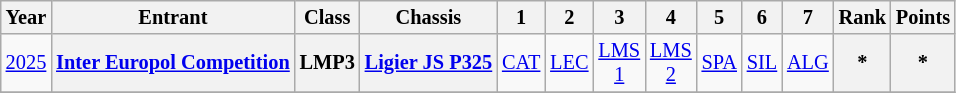<table class="wikitable" style="text-align:center; font-size:85%">
<tr>
<th>Year</th>
<th>Entrant</th>
<th>Class</th>
<th>Chassis</th>
<th>1</th>
<th>2</th>
<th>3</th>
<th>4</th>
<th>5</th>
<th>6</th>
<th>7</th>
<th>Rank</th>
<th>Points</th>
</tr>
<tr>
<td><a href='#'>2025</a></td>
<th nowrap><a href='#'>Inter Europol Competition</a></th>
<th>LMP3</th>
<th nowrap><a href='#'>Ligier JS P325</a></th>
<td><a href='#'>CAT</a></td>
<td><a href='#'>LEC</a></td>
<td><a href='#'>LMS<br>1</a></td>
<td><a href='#'>LMS<br>2</a></td>
<td><a href='#'>SPA</a></td>
<td><a href='#'>SIL</a></td>
<td><a href='#'>ALG</a></td>
<th>*</th>
<th>*</th>
</tr>
<tr>
</tr>
</table>
